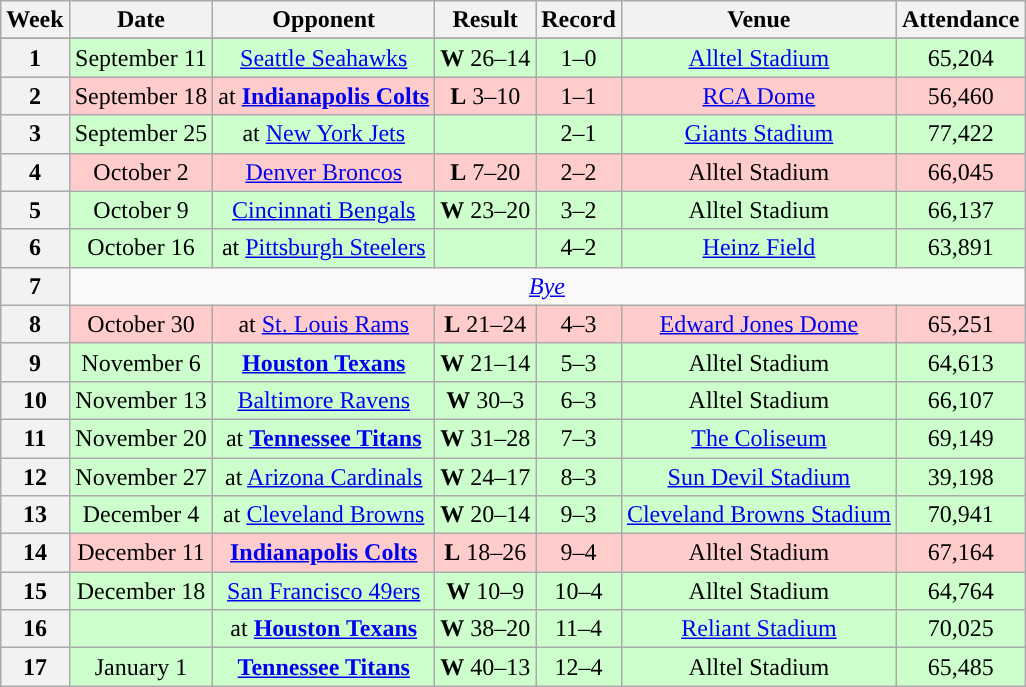<table class="wikitable" style="text-align:center">
<tr>
<th>Week</th>
<th>Date</th>
<th>Opponent</th>
<th>Result</th>
<th>Record</th>
<th>Venue</th>
<th>Attendance</th>
</tr>
<tr>
</tr>
<tr align="center" bgcolor="#cfc">
<th>1</th>
<td>September 11</td>
<td><a href='#'>Seattle Seahawks</a></td>
<td><strong>W</strong> 26–14</td>
<td>1–0</td>
<td><a href='#'>Alltel Stadium</a></td>
<td>65,204</td>
</tr>
<tr align="center" bgcolor="#fcc">
<th>2</th>
<td>September 18</td>
<td>at <strong><a href='#'>Indianapolis Colts</a></strong></td>
<td><strong>L</strong> 3–10</td>
<td>1–1</td>
<td><a href='#'>RCA Dome</a></td>
<td>56,460</td>
</tr>
<tr align="center" bgcolor="#cfc">
<th>3</th>
<td>September 25</td>
<td>at <a href='#'>New York Jets</a></td>
<td></td>
<td>2–1</td>
<td><a href='#'>Giants Stadium</a></td>
<td>77,422</td>
</tr>
<tr align="center" bgcolor="#fcc">
<th>4</th>
<td>October 2</td>
<td><a href='#'>Denver Broncos</a></td>
<td><strong>L</strong> 7–20</td>
<td>2–2</td>
<td>Alltel Stadium</td>
<td>66,045</td>
</tr>
<tr align="center" bgcolor="#cfc">
<th>5</th>
<td>October 9</td>
<td><a href='#'>Cincinnati Bengals</a></td>
<td><strong>W</strong> 23–20</td>
<td>3–2</td>
<td>Alltel Stadium</td>
<td>66,137</td>
</tr>
<tr align="center" bgcolor="#cfc">
<th>6</th>
<td>October 16</td>
<td>at <a href='#'>Pittsburgh Steelers</a></td>
<td></td>
<td>4–2</td>
<td><a href='#'>Heinz Field</a></td>
<td>63,891</td>
</tr>
<tr>
<th>7</th>
<td colspan="6" align="center"><em><a href='#'>Bye</a></em></td>
</tr>
<tr align="center" bgcolor="#fcc">
<th>8</th>
<td>October 30</td>
<td>at <a href='#'>St. Louis Rams</a></td>
<td><strong>L</strong> 21–24</td>
<td>4–3</td>
<td><a href='#'>Edward Jones Dome</a></td>
<td>65,251</td>
</tr>
<tr align="center" bgcolor="#cfc">
<th>9</th>
<td>November 6</td>
<td><strong><a href='#'>Houston Texans</a></strong></td>
<td><strong>W</strong> 21–14</td>
<td>5–3</td>
<td>Alltel Stadium</td>
<td>64,613</td>
</tr>
<tr align="center" bgcolor="#cfc">
<th>10</th>
<td>November 13</td>
<td><a href='#'>Baltimore Ravens</a></td>
<td><strong>W</strong> 30–3</td>
<td>6–3</td>
<td>Alltel Stadium</td>
<td>66,107</td>
</tr>
<tr align="center" bgcolor="#cfc">
<th>11</th>
<td>November 20</td>
<td>at <strong><a href='#'>Tennessee Titans</a></strong></td>
<td><strong>W</strong> 31–28</td>
<td>7–3</td>
<td><a href='#'>The Coliseum</a></td>
<td>69,149</td>
</tr>
<tr align="center" bgcolor="#cfc">
<th>12</th>
<td>November 27</td>
<td>at <a href='#'>Arizona Cardinals</a></td>
<td><strong>W</strong> 24–17</td>
<td>8–3</td>
<td><a href='#'>Sun Devil Stadium</a></td>
<td>39,198</td>
</tr>
<tr align="center" bgcolor="#cfc">
<th>13</th>
<td>December 4</td>
<td>at <a href='#'>Cleveland Browns</a></td>
<td><strong>W</strong> 20–14</td>
<td>9–3</td>
<td><a href='#'>Cleveland Browns Stadium</a></td>
<td>70,941</td>
</tr>
<tr align="center" bgcolor="#fcc">
<th>14</th>
<td>December 11</td>
<td><strong><a href='#'>Indianapolis Colts</a></strong></td>
<td><strong>L</strong> 18–26</td>
<td>9–4</td>
<td>Alltel Stadium</td>
<td>67,164</td>
</tr>
<tr align="center" bgcolor="#cfc">
<th>15</th>
<td>December 18</td>
<td><a href='#'>San Francisco 49ers</a></td>
<td><strong>W</strong> 10–9</td>
<td>10–4</td>
<td>Alltel Stadium</td>
<td>64,764</td>
</tr>
<tr align="center" bgcolor="#cfc">
<th>16</th>
<td></td>
<td>at <strong><a href='#'>Houston Texans</a></strong></td>
<td><strong>W</strong> 38–20</td>
<td>11–4</td>
<td><a href='#'>Reliant Stadium</a></td>
<td>70,025</td>
</tr>
<tr align="center" bgcolor="#cfc">
<th>17</th>
<td>January 1</td>
<td><strong><a href='#'>Tennessee Titans</a></strong></td>
<td><strong>W</strong> 40–13</td>
<td>12–4</td>
<td>Alltel Stadium</td>
<td>65,485</td>
</tr>
</table>
